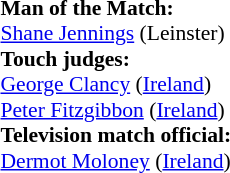<table style="width:100%; font-size:90%;">
<tr>
<td><br><strong>Man of the Match:</strong>
<br> <a href='#'>Shane Jennings</a> (Leinster)<br><strong>Touch judges:</strong>
<br><a href='#'>George Clancy</a> (<a href='#'>Ireland</a>)
<br><a href='#'>Peter Fitzgibbon</a> (<a href='#'>Ireland</a>)
<br><strong>Television match official:</strong>
<br><a href='#'>Dermot Moloney</a> (<a href='#'>Ireland</a>)</td>
</tr>
</table>
